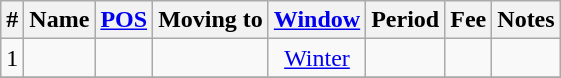<table class="wikitable sortable" style="text-align:center">
<tr>
<th>#</th>
<th>Name</th>
<th><a href='#'>POS</a></th>
<th>Moving to</th>
<th><a href='#'>Window</a></th>
<th>Period</th>
<th>Fee</th>
<th>Notes</th>
</tr>
<tr>
<td>1</td>
<td align=left></td>
<td></td>
<td align=left></td>
<td><a href='#'>Winter</a></td>
<td></td>
<td></td>
<td></td>
</tr>
<tr>
</tr>
</table>
